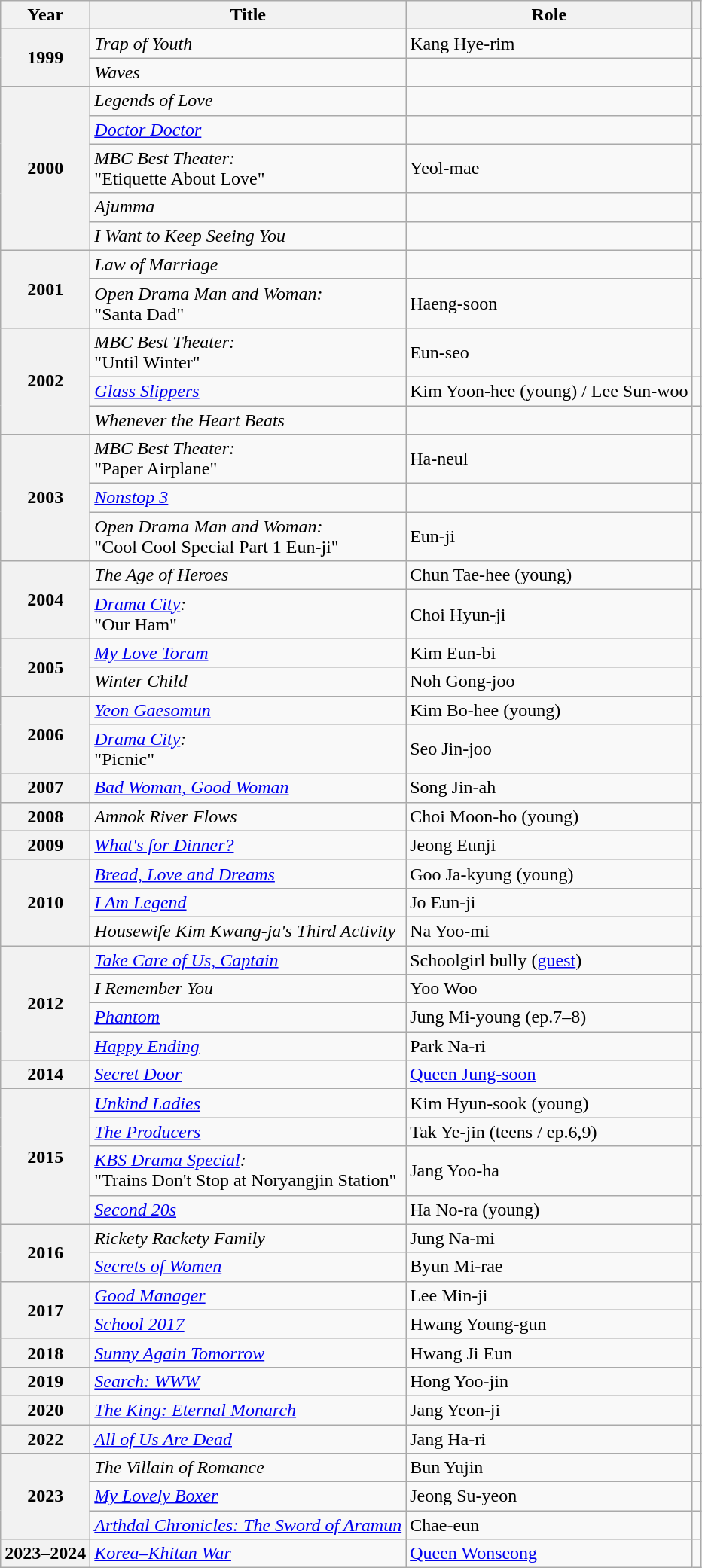<table class="wikitable sortable plainrowheaders">
<tr>
<th scope="col">Year</th>
<th scope="col">Title</th>
<th scope="col">Role</th>
<th scope="col" class="unsortable"></th>
</tr>
<tr>
<th scope="row" rowspan="2">1999</th>
<td><em>Trap of Youth</em></td>
<td>Kang Hye-rim</td>
<td></td>
</tr>
<tr>
<td><em>Waves</em></td>
<td></td>
<td></td>
</tr>
<tr>
<th scope="row" rowspan="5">2000</th>
<td><em>Legends of Love</em></td>
<td></td>
<td></td>
</tr>
<tr>
<td><a href='#'><em>Doctor Doctor</em></a></td>
<td></td>
<td></td>
</tr>
<tr>
<td><em>MBC Best Theater:</em><br>"Etiquette About Love"</td>
<td>Yeol-mae</td>
<td></td>
</tr>
<tr>
<td><em>Ajumma</em></td>
<td></td>
<td></td>
</tr>
<tr>
<td><em>I Want to Keep Seeing You</em></td>
<td></td>
<td></td>
</tr>
<tr>
<th scope="row" rowspan="2">2001</th>
<td><em>Law of Marriage</em></td>
<td></td>
<td></td>
</tr>
<tr>
<td><em>Open Drama Man and Woman:</em><br>"Santa Dad"</td>
<td>Haeng-soon</td>
<td></td>
</tr>
<tr>
<th scope="row" rowspan="3">2002</th>
<td><em>MBC Best Theater:</em><br>"Until Winter"</td>
<td>Eun-seo</td>
<td></td>
</tr>
<tr>
<td><em><a href='#'>Glass Slippers</a></em></td>
<td>Kim Yoon-hee (young) / Lee Sun-woo</td>
<td></td>
</tr>
<tr>
<td><em>Whenever the Heart Beats</em></td>
<td></td>
<td></td>
</tr>
<tr>
<th scope="row" rowspan="3">2003</th>
<td><em>MBC Best Theater:</em><br>"Paper Airplane"</td>
<td>Ha-neul</td>
<td></td>
</tr>
<tr>
<td><a href='#'><em>Nonstop 3</em></a></td>
<td></td>
<td></td>
</tr>
<tr>
<td><em>Open Drama Man and Woman:</em><br>"Cool Cool Special Part 1 Eun-ji"</td>
<td>Eun-ji</td>
<td></td>
</tr>
<tr>
<th scope="row" rowspan="2">2004</th>
<td><em>The Age of Heroes</em></td>
<td>Chun Tae-hee (young)</td>
<td></td>
</tr>
<tr>
<td><em><a href='#'>Drama City</a>:</em><br>"Our Ham"</td>
<td>Choi Hyun-ji</td>
<td></td>
</tr>
<tr>
<th scope="row" rowspan="2">2005</th>
<td><em><a href='#'>My Love Toram</a></em></td>
<td>Kim Eun-bi</td>
<td></td>
</tr>
<tr>
<td><em>Winter Child</em></td>
<td>Noh Gong-joo</td>
<td></td>
</tr>
<tr>
<th scope="row" rowspan="2">2006</th>
<td><a href='#'><em>Yeon Gaesomun</em></a></td>
<td>Kim Bo-hee (young)</td>
<td></td>
</tr>
<tr>
<td><em><a href='#'>Drama City</a>:</em><br>"Picnic"</td>
<td>Seo Jin-joo</td>
<td></td>
</tr>
<tr>
<th scope="row">2007</th>
<td><em><a href='#'>Bad Woman, Good Woman</a></em></td>
<td>Song Jin-ah</td>
<td></td>
</tr>
<tr>
<th scope="row">2008</th>
<td><em>Amnok River Flows</em></td>
<td>Choi Moon-ho (young)</td>
<td></td>
</tr>
<tr>
<th scope="row">2009</th>
<td><em><a href='#'>What's for Dinner?</a></em></td>
<td>Jeong Eunji</td>
<td></td>
</tr>
<tr>
<th scope="row" rowspan="3">2010</th>
<td><a href='#'><em>Bread, Love and Dreams</em></a></td>
<td>Goo Ja-kyung (young)</td>
<td></td>
</tr>
<tr>
<td><a href='#'><em>I Am Legend</em></a></td>
<td>Jo Eun-ji</td>
<td></td>
</tr>
<tr>
<td><em>Housewife Kim Kwang-ja's Third Activity</em></td>
<td>Na Yoo-mi</td>
<td></td>
</tr>
<tr>
<th scope="row" rowspan="4">2012</th>
<td><em><a href='#'>Take Care of Us, Captain</a></em></td>
<td>Schoolgirl bully (<a href='#'>guest</a>)</td>
<td></td>
</tr>
<tr>
<td><em>I Remember You</em></td>
<td>Yoo Woo</td>
<td></td>
</tr>
<tr>
<td><a href='#'><em>Phantom</em></a></td>
<td>Jung Mi-young (ep.7–8)</td>
<td></td>
</tr>
<tr>
<td><em><a href='#'>Happy Ending</a></em></td>
<td>Park Na-ri</td>
<td></td>
</tr>
<tr>
<th scope="row">2014</th>
<td><a href='#'><em>Secret Door</em></a></td>
<td><a href='#'>Queen Jung-soon</a></td>
<td></td>
</tr>
<tr>
<th scope="row" rowspan="4">2015</th>
<td><em><a href='#'>Unkind Ladies</a></em></td>
<td>Kim Hyun-sook (young)</td>
<td></td>
</tr>
<tr>
<td><a href='#'><em>The Producers</em></a></td>
<td>Tak Ye-jin (teens / ep.6,9)</td>
<td></td>
</tr>
<tr>
<td><em><a href='#'>KBS Drama Special</a>:</em><br>"Trains Don't Stop at Noryangjin Station"</td>
<td>Jang Yoo-ha</td>
<td></td>
</tr>
<tr>
<td><em><a href='#'>Second 20s</a></em></td>
<td>Ha No-ra (young)</td>
<td></td>
</tr>
<tr>
<th scope="row" rowspan="2">2016</th>
<td><em>Rickety Rackety Family</em></td>
<td>Jung Na-mi</td>
<td></td>
</tr>
<tr>
<td><em><a href='#'>Secrets of Women</a></em></td>
<td>Byun Mi-rae</td>
<td></td>
</tr>
<tr>
<th scope="row" rowspan="2">2017</th>
<td><em><a href='#'>Good Manager</a></em></td>
<td>Lee Min-ji</td>
<td></td>
</tr>
<tr>
<td><em><a href='#'>School 2017</a></em></td>
<td>Hwang Young-gun</td>
<td></td>
</tr>
<tr>
<th scope="row">2018</th>
<td><em><a href='#'>Sunny Again Tomorrow</a></em></td>
<td>Hwang Ji Eun</td>
<td></td>
</tr>
<tr>
<th scope="row">2019</th>
<td><em><a href='#'>Search: WWW</a></em></td>
<td>Hong Yoo-jin</td>
<td></td>
</tr>
<tr>
<th scope="row">2020</th>
<td><em><a href='#'>The King: Eternal Monarch</a></em></td>
<td>Jang Yeon-ji</td>
<td></td>
</tr>
<tr>
<th scope="row">2022</th>
<td><em><a href='#'>All of Us Are Dead</a></em></td>
<td>Jang Ha-ri</td>
<td></td>
</tr>
<tr>
<th rowspan="3" scope="row">2023</th>
<td><em>The Villain of Romance</em></td>
<td>Bun Yujin</td>
<td></td>
</tr>
<tr>
<td><em><a href='#'>My Lovely Boxer</a></em></td>
<td>Jeong Su-yeon</td>
<td></td>
</tr>
<tr>
<td><em><a href='#'>Arthdal Chronicles: The Sword of Aramun</a></em></td>
<td>Chae-eun</td>
<td></td>
</tr>
<tr>
<th scope="row">2023–2024</th>
<td><em><a href='#'>Korea–Khitan War</a></em></td>
<td><a href='#'>Queen Wonseong</a></td>
<td></td>
</tr>
</table>
